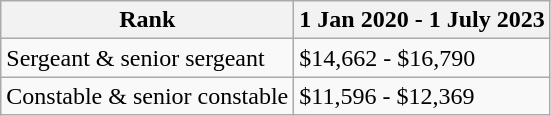<table class="wikitable">
<tr>
<th>Rank</th>
<th>1 Jan 2020 - 1 July 2023</th>
</tr>
<tr>
<td>Sergeant & senior sergeant</td>
<td>$14,662 - $16,790</td>
</tr>
<tr>
<td>Constable & senior constable</td>
<td>$11,596 - $12,369</td>
</tr>
</table>
